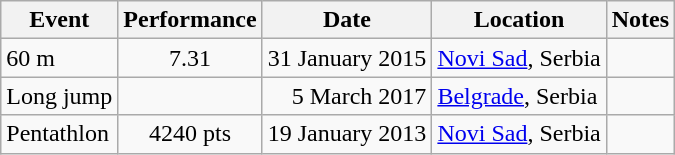<table class="wikitable">
<tr>
<th>Event</th>
<th>Performance</th>
<th>Date</th>
<th>Location</th>
<th>Notes</th>
</tr>
<tr>
<td>60 m</td>
<td align=center>7.31</td>
<td align=right>31 January 2015</td>
<td><a href='#'>Novi Sad</a>, Serbia</td>
<td><strong></strong></td>
</tr>
<tr>
<td>Long jump</td>
<td align=center></td>
<td align=right>5 March 2017</td>
<td><a href='#'>Belgrade</a>, Serbia</td>
<td><strong></strong></td>
</tr>
<tr>
<td>Pentathlon</td>
<td align=center>4240 pts</td>
<td align=right>19 January 2013</td>
<td><a href='#'>Novi Sad</a>, Serbia</td>
<td><strong></strong></td>
</tr>
</table>
